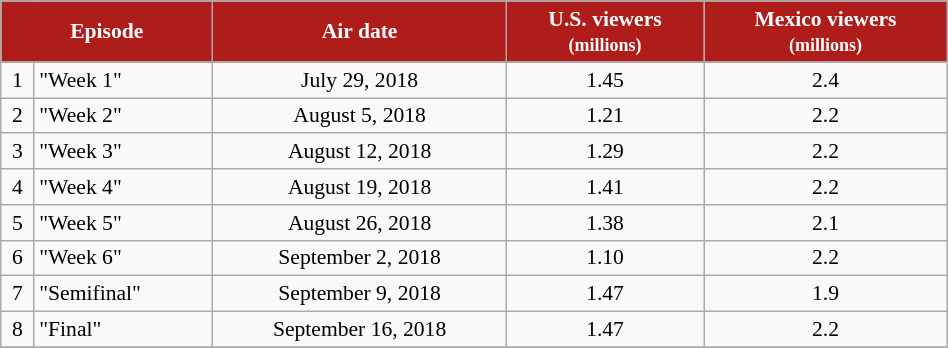<table class="wikitable" style="text-align:center; font-size:90%; width: 50%">
<tr>
<th style="background:#AE1D1A; color:white;" colspan="2">Episode</th>
<th style="background:#AE1D1A; color:white;">Air date</th>
<th style="background:#AE1D1A; color:white;">U.S. viewers<br><small>(millions)</small></th>
<th style="background:#AE1D1A; color:white;">Mexico viewers<br><small>(millions)</small></th>
</tr>
<tr>
<td>1</td>
<td style="text-align:left;">"Week 1"</td>
<td>July 29, 2018</td>
<td>1.45</td>
<td>2.4</td>
</tr>
<tr>
<td>2</td>
<td style="text-align:left;">"Week 2"</td>
<td>August 5, 2018</td>
<td>1.21</td>
<td>2.2</td>
</tr>
<tr>
<td>3</td>
<td style="text-align:left;">"Week 3"</td>
<td>August 12, 2018</td>
<td>1.29</td>
<td>2.2</td>
</tr>
<tr>
<td>4</td>
<td style="text-align:left;">"Week 4"</td>
<td>August 19, 2018</td>
<td>1.41</td>
<td>2.2</td>
</tr>
<tr>
<td>5</td>
<td style="text-align:left;">"Week 5"</td>
<td>August 26, 2018</td>
<td>1.38</td>
<td>2.1</td>
</tr>
<tr>
<td>6</td>
<td style="text-align:left;">"Week 6"</td>
<td>September 2, 2018</td>
<td>1.10</td>
<td>2.2</td>
</tr>
<tr>
<td>7</td>
<td style="text-align:left;">"Semifinal"</td>
<td>September 9, 2018</td>
<td>1.47</td>
<td>1.9</td>
</tr>
<tr>
<td>8</td>
<td style="text-align:left;">"Final"</td>
<td>September 16, 2018</td>
<td>1.47</td>
<td>2.2</td>
</tr>
<tr>
</tr>
</table>
